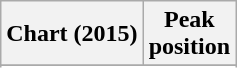<table class="wikitable sortable plainrowheaders" style="text-align:center">
<tr>
<th scope="col">Chart (2015)</th>
<th scope="col">Peak<br>position</th>
</tr>
<tr>
</tr>
<tr>
</tr>
<tr>
</tr>
<tr>
</tr>
<tr>
</tr>
<tr>
</tr>
<tr>
</tr>
<tr>
</tr>
<tr>
</tr>
<tr>
</tr>
<tr>
</tr>
<tr>
</tr>
</table>
